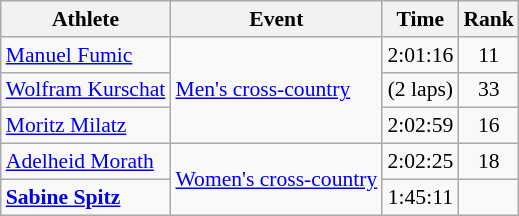<table class=wikitable style="font-size:90%">
<tr>
<th>Athlete</th>
<th>Event</th>
<th>Time</th>
<th>Rank</th>
</tr>
<tr align=center>
<td align=left><a href='#'>Manuel Fumic</a></td>
<td align=left rowspan=3><a href='#'>Men's cross-country</a></td>
<td>2:01:16</td>
<td>11</td>
</tr>
<tr align=center>
<td align=left><a href='#'>Wolfram Kurschat</a></td>
<td> (2 laps)</td>
<td>33</td>
</tr>
<tr align=center>
<td align=left><a href='#'>Moritz Milatz</a></td>
<td>2:02:59</td>
<td>16</td>
</tr>
<tr align=center>
<td align=left><a href='#'>Adelheid Morath</a></td>
<td align=left rowspan=2><a href='#'>Women's cross-country</a></td>
<td>2:02:25</td>
<td>18</td>
</tr>
<tr align=center>
<td align=left><strong><a href='#'>Sabine Spitz</a></strong></td>
<td>1:45:11</td>
<td></td>
</tr>
</table>
